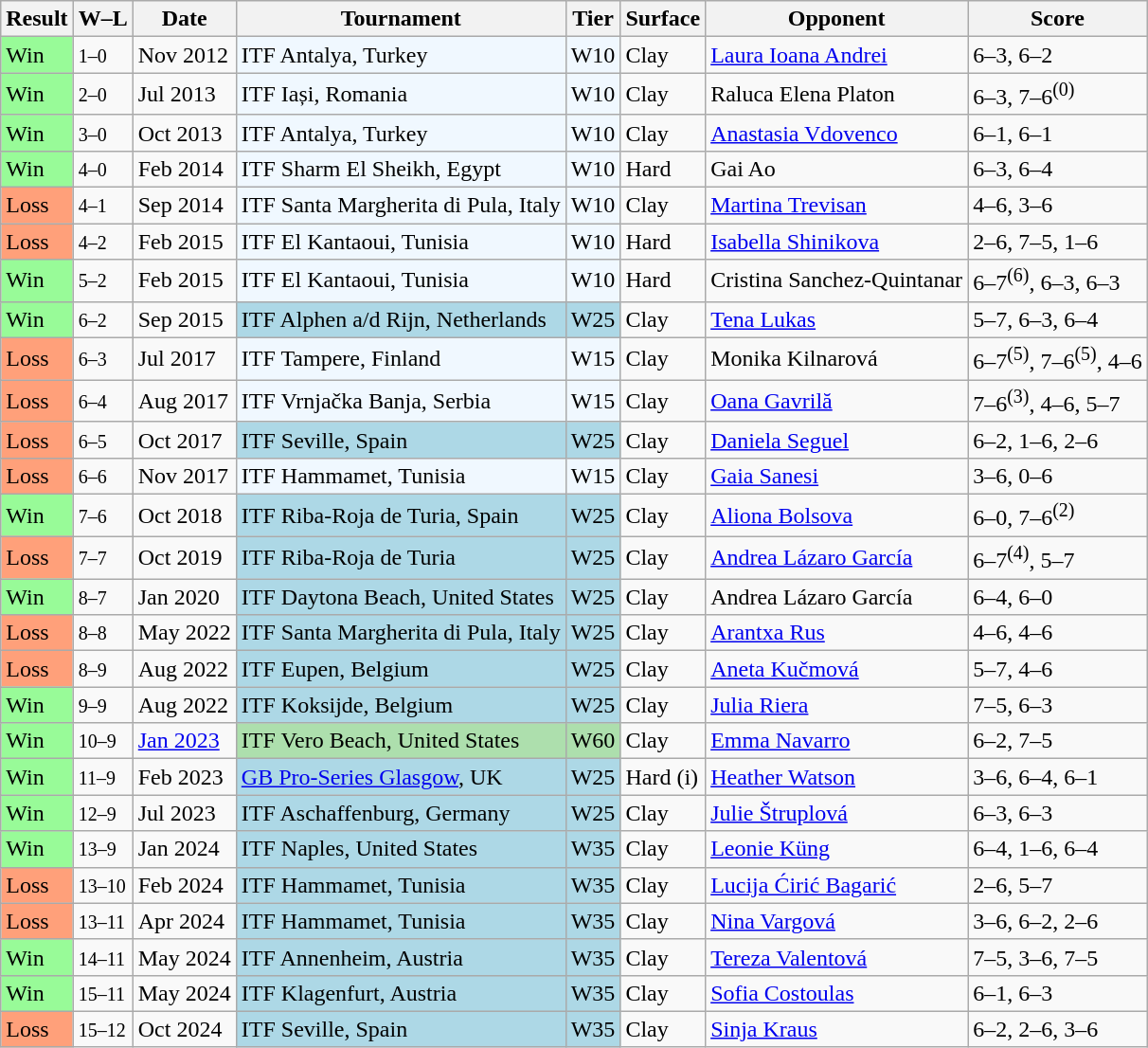<table class="sortable wikitable">
<tr>
<th>Result</th>
<th class="unsortable">W–L</th>
<th>Date</th>
<th>Tournament</th>
<th>Tier</th>
<th>Surface</th>
<th>Opponent</th>
<th class="unsortable">Score</th>
</tr>
<tr>
<td style="background:#98fb98;">Win</td>
<td><small>1–0</small></td>
<td>Nov 2012</td>
<td style="background:#f0f8ff;">ITF Antalya, Turkey</td>
<td style="background:#f0f8ff;">W10</td>
<td>Clay</td>
<td> <a href='#'>Laura Ioana Andrei</a></td>
<td>6–3, 6–2</td>
</tr>
<tr>
<td style="background:#98fb98;">Win</td>
<td><small>2–0</small></td>
<td>Jul 2013</td>
<td style="background:#f0f8ff;">ITF Iași, Romania</td>
<td style="background:#f0f8ff;">W10</td>
<td>Clay</td>
<td> Raluca Elena Platon</td>
<td>6–3, 7–6<sup>(0)</sup></td>
</tr>
<tr>
<td style="background:#98fb98;">Win</td>
<td><small>3–0</small></td>
<td>Oct 2013</td>
<td style="background:#f0f8ff;">ITF Antalya, Turkey</td>
<td style="background:#f0f8ff;">W10</td>
<td>Clay</td>
<td> <a href='#'>Anastasia Vdovenco</a></td>
<td>6–1, 6–1</td>
</tr>
<tr>
<td style="background:#98fb98;">Win</td>
<td><small>4–0</small></td>
<td>Feb 2014</td>
<td style="background:#f0f8ff;">ITF Sharm El Sheikh, Egypt</td>
<td style="background:#f0f8ff;">W10</td>
<td>Hard</td>
<td> Gai Ao</td>
<td>6–3, 6–4</td>
</tr>
<tr>
<td style="background:#ffa07a;">Loss</td>
<td><small>4–1</small></td>
<td>Sep 2014</td>
<td style="background:#f0f8ff;">ITF Santa Margherita di Pula, Italy</td>
<td style="background:#f0f8ff;">W10</td>
<td>Clay</td>
<td> <a href='#'>Martina Trevisan</a></td>
<td>4–6, 3–6</td>
</tr>
<tr>
<td style="background:#ffa07a;">Loss</td>
<td><small>4–2</small></td>
<td>Feb 2015</td>
<td style="background:#f0f8ff;">ITF El Kantaoui, Tunisia</td>
<td style="background:#f0f8ff;">W10</td>
<td>Hard</td>
<td> <a href='#'>Isabella Shinikova</a></td>
<td>2–6, 7–5, 1–6</td>
</tr>
<tr>
<td style="background:#98fb98;">Win</td>
<td><small>5–2</small></td>
<td>Feb 2015</td>
<td style="background:#f0f8ff;">ITF El Kantaoui, Tunisia</td>
<td style="background:#f0f8ff;">W10</td>
<td>Hard</td>
<td> Cristina Sanchez-Quintanar</td>
<td>6–7<sup>(6)</sup>, 6–3, 6–3</td>
</tr>
<tr>
<td style="background:#98fb98;">Win</td>
<td><small>6–2</small></td>
<td>Sep 2015</td>
<td style="background:lightblue;">ITF Alphen a/d Rijn, Netherlands</td>
<td style="background:lightblue;">W25</td>
<td>Clay</td>
<td> <a href='#'>Tena Lukas</a></td>
<td>5–7, 6–3, 6–4</td>
</tr>
<tr>
<td style="background:#ffa07a;">Loss</td>
<td><small>6–3</small></td>
<td>Jul 2017</td>
<td style="background:#f0f8ff;">ITF Tampere, Finland</td>
<td style="background:#f0f8ff;">W15</td>
<td>Clay</td>
<td> Monika Kilnarová</td>
<td>6–7<sup>(5)</sup>, 7–6<sup>(5)</sup>, 4–6</td>
</tr>
<tr>
<td style="background:#ffa07a;">Loss</td>
<td><small>6–4</small></td>
<td>Aug 2017</td>
<td style="background:#f0f8ff;">ITF Vrnjačka Banja, Serbia</td>
<td style="background:#f0f8ff;">W15</td>
<td>Clay</td>
<td> <a href='#'>Oana Gavrilă</a></td>
<td>7–6<sup>(3)</sup>, 4–6, 5–7</td>
</tr>
<tr>
<td style="background:#ffa07a;">Loss</td>
<td><small>6–5</small></td>
<td>Oct 2017</td>
<td style="background:lightblue;">ITF Seville, Spain</td>
<td style="background:lightblue;">W25</td>
<td>Clay</td>
<td> <a href='#'>Daniela Seguel</a></td>
<td>6–2, 1–6, 2–6</td>
</tr>
<tr>
<td style="background:#ffa07a;">Loss</td>
<td><small>6–6</small></td>
<td>Nov 2017</td>
<td style="background:#f0f8ff;">ITF Hammamet, Tunisia</td>
<td style="background:#f0f8ff;">W15</td>
<td>Clay</td>
<td> <a href='#'>Gaia Sanesi</a></td>
<td>3–6, 0–6</td>
</tr>
<tr>
<td style="background:#98fb98;">Win</td>
<td><small>7–6</small></td>
<td>Oct 2018</td>
<td style="background:lightblue;">ITF Riba-Roja de Turia, Spain</td>
<td style="background:lightblue;">W25</td>
<td>Clay</td>
<td> <a href='#'>Aliona Bolsova</a></td>
<td>6–0, 7–6<sup>(2)</sup></td>
</tr>
<tr>
<td style="background:#ffa07a;">Loss</td>
<td><small>7–7</small></td>
<td>Oct 2019</td>
<td style="background:lightblue;">ITF Riba-Roja de Turia</td>
<td style="background:lightblue;">W25</td>
<td>Clay</td>
<td> <a href='#'>Andrea Lázaro García</a></td>
<td>6–7<sup>(4)</sup>, 5–7</td>
</tr>
<tr>
<td style="background:#98fb98;">Win</td>
<td><small>8–7</small></td>
<td>Jan 2020</td>
<td style="background:lightblue;">ITF Daytona Beach, United States</td>
<td style="background:lightblue;">W25</td>
<td>Clay</td>
<td> Andrea Lázaro García</td>
<td>6–4, 6–0</td>
</tr>
<tr>
<td style="background:#ffa07a;">Loss</td>
<td><small>8–8</small></td>
<td>May 2022</td>
<td style="background:lightblue;">ITF Santa Margherita di Pula, Italy</td>
<td style="background:lightblue;">W25</td>
<td>Clay</td>
<td> <a href='#'>Arantxa Rus</a></td>
<td>4–6, 4–6</td>
</tr>
<tr>
<td style="background:#ffa07a;">Loss</td>
<td><small>8–9</small></td>
<td>Aug 2022</td>
<td style="background:lightblue;">ITF Eupen, Belgium</td>
<td style="background:lightblue;">W25</td>
<td>Clay</td>
<td> <a href='#'>Aneta Kučmová</a></td>
<td>5–7, 4–6</td>
</tr>
<tr>
<td style="background:#98fb98;">Win</td>
<td><small>9–9</small></td>
<td>Aug 2022</td>
<td style="background:lightblue;">ITF Koksijde, Belgium</td>
<td style="background:lightblue;">W25</td>
<td>Clay</td>
<td> <a href='#'>Julia Riera</a></td>
<td>7–5, 6–3</td>
</tr>
<tr>
<td style="background:#98fb98;">Win</td>
<td><small>10–9</small></td>
<td><a href='#'>Jan 2023</a></td>
<td style="background:#addfad;">ITF Vero Beach, United States</td>
<td style="background:#addfad;">W60</td>
<td>Clay</td>
<td> <a href='#'>Emma Navarro</a></td>
<td>6–2, 7–5</td>
</tr>
<tr>
<td style="background:#98fb98;">Win</td>
<td><small>11–9</small></td>
<td>Feb 2023</td>
<td style="background:lightblue;"><a href='#'>GB Pro-Series Glasgow</a>, UK</td>
<td style="background:lightblue;">W25</td>
<td>Hard (i)</td>
<td> <a href='#'>Heather Watson</a></td>
<td>3–6, 6–4, 6–1</td>
</tr>
<tr>
<td style="background:#98fb98;">Win</td>
<td><small>12–9</small></td>
<td>Jul 2023</td>
<td style="background:lightblue;">ITF Aschaffenburg, Germany</td>
<td style="background:lightblue;">W25</td>
<td>Clay</td>
<td> <a href='#'>Julie Štruplová</a></td>
<td>6–3, 6–3</td>
</tr>
<tr>
<td style="background:#98fb98;">Win</td>
<td><small>13–9</small></td>
<td>Jan 2024</td>
<td style="background:lightblue;">ITF Naples, United States</td>
<td style="background:lightblue;">W35</td>
<td>Clay</td>
<td> <a href='#'>Leonie Küng</a></td>
<td>6–4, 1–6, 6–4</td>
</tr>
<tr>
<td style="background:#ffa07a;">Loss</td>
<td><small>13–10</small></td>
<td>Feb 2024</td>
<td style="background:lightblue;">ITF Hammamet, Tunisia</td>
<td style="background:lightblue;">W35</td>
<td>Clay</td>
<td> <a href='#'>Lucija Ćirić Bagarić</a></td>
<td>2–6, 5–7</td>
</tr>
<tr>
<td style="background:#ffa07a;">Loss</td>
<td><small>13–11</small></td>
<td>Apr 2024</td>
<td style="background:lightblue;">ITF Hammamet, Tunisia</td>
<td style="background:lightblue;">W35</td>
<td>Clay</td>
<td> <a href='#'>Nina Vargová</a></td>
<td>3–6, 6–2, 2–6</td>
</tr>
<tr>
<td style="background:#98fb98;">Win</td>
<td><small>14–11</small></td>
<td>May 2024</td>
<td style="background:lightblue;">ITF Annenheim, Austria</td>
<td style="background:lightblue;">W35</td>
<td>Clay</td>
<td> <a href='#'>Tereza Valentová</a></td>
<td>7–5, 3–6, 7–5</td>
</tr>
<tr>
<td style="background:#98fb98;">Win</td>
<td><small>15–11</small></td>
<td>May 2024</td>
<td style="background:lightblue;">ITF Klagenfurt, Austria</td>
<td style="background:lightblue;">W35</td>
<td>Clay</td>
<td> <a href='#'>Sofia Costoulas</a></td>
<td>6–1, 6–3</td>
</tr>
<tr>
<td style="background:#ffa07a;">Loss</td>
<td><small>15–12</small></td>
<td>Oct 2024</td>
<td style="background:lightblue;">ITF Seville, Spain</td>
<td style="background:lightblue;">W35</td>
<td>Clay</td>
<td> <a href='#'>Sinja Kraus</a></td>
<td>6–2, 2–6, 3–6</td>
</tr>
</table>
